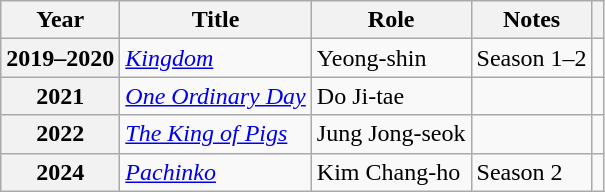<table class="wikitable sortable plainrowheaders">
<tr>
<th scope="col">Year</th>
<th scope="col">Title</th>
<th scope="col">Role</th>
<th>Notes</th>
<th scope="col" class="unsortable"></th>
</tr>
<tr>
<th scope="row">2019–2020</th>
<td><em><a href='#'>Kingdom</a></em></td>
<td>Yeong-shin</td>
<td>Season 1–2</td>
<td></td>
</tr>
<tr>
<th scope="row">2021</th>
<td><em><a href='#'>One Ordinary Day</a></em></td>
<td>Do Ji-tae</td>
<td></td>
<td></td>
</tr>
<tr>
<th scope="row">2022</th>
<td><em><a href='#'>The King of Pigs</a></em></td>
<td>Jung Jong-seok</td>
<td></td>
<td></td>
</tr>
<tr>
<th scope="row">2024</th>
<td><a href='#'><em>Pachinko</em></a></td>
<td>Kim Chang-ho</td>
<td>Season 2</td>
<td></td>
</tr>
</table>
